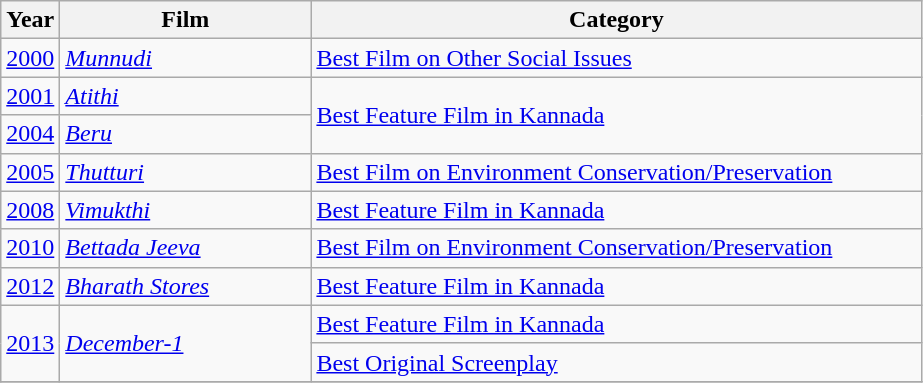<table class="wikitable">
<tr>
<th scope="col" style="width:1em;">Year</th>
<th scope="col" style="width:10em;">Film</th>
<th scope="col" style="width:25em;">Category</th>
</tr>
<tr>
<td><a href='#'>2000</a></td>
<td><em><a href='#'>Munnudi</a></em></td>
<td><a href='#'>Best Film on Other Social Issues</a></td>
</tr>
<tr>
<td><a href='#'>2001</a></td>
<td><em><a href='#'>Atithi</a></em></td>
<td rowspan=2><a href='#'>Best Feature Film in Kannada</a></td>
</tr>
<tr>
<td><a href='#'>2004</a></td>
<td><em><a href='#'>Beru</a></em></td>
</tr>
<tr>
<td><a href='#'>2005</a></td>
<td><em><a href='#'>Thutturi</a></em></td>
<td><a href='#'>Best Film on Environment Conservation/Preservation</a></td>
</tr>
<tr>
<td><a href='#'>2008</a></td>
<td><em><a href='#'>Vimukthi</a></em></td>
<td><a href='#'>Best Feature Film in Kannada</a></td>
</tr>
<tr>
<td><a href='#'>2010</a></td>
<td><em><a href='#'>Bettada Jeeva</a></em></td>
<td><a href='#'>Best Film on Environment Conservation/Preservation</a></td>
</tr>
<tr>
<td><a href='#'>2012</a></td>
<td><em><a href='#'>Bharath Stores</a></em></td>
<td><a href='#'>Best Feature Film in Kannada</a></td>
</tr>
<tr>
<td rowspan="2"><a href='#'>2013</a></td>
<td rowspan="2"><em><a href='#'>December-1</a></em></td>
<td><a href='#'>Best Feature Film in Kannada</a></td>
</tr>
<tr>
<td><a href='#'>Best Original Screenplay</a></td>
</tr>
<tr>
</tr>
</table>
